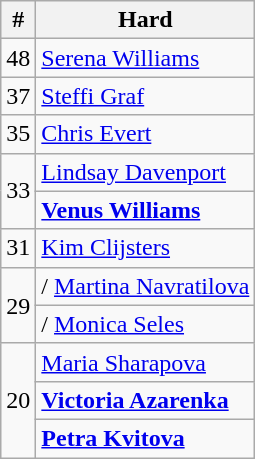<table class=wikitable>
<tr>
<th>#</th>
<th>Hard</th>
</tr>
<tr>
<td>48</td>
<td> <a href='#'>Serena Williams</a></td>
</tr>
<tr>
<td>37</td>
<td> <a href='#'>Steffi Graf</a></td>
</tr>
<tr>
<td>35</td>
<td> <a href='#'>Chris Evert</a></td>
</tr>
<tr>
<td rowspan="2">33</td>
<td> <a href='#'>Lindsay Davenport</a></td>
</tr>
<tr>
<td> <strong><a href='#'>Venus Williams</a></strong></td>
</tr>
<tr>
<td>31</td>
<td> <a href='#'>Kim Clijsters</a></td>
</tr>
<tr>
<td rowspan="2">29</td>
<td>/ <a href='#'>Martina Navratilova</a></td>
</tr>
<tr>
<td>/ <a href='#'>Monica Seles</a></td>
</tr>
<tr>
<td rowspan="3">20</td>
<td> <a href='#'>Maria Sharapova</a></td>
</tr>
<tr>
<td> <strong><a href='#'>Victoria Azarenka</a></strong></td>
</tr>
<tr>
<td> <strong><a href='#'>Petra Kvitova</a></strong></td>
</tr>
</table>
